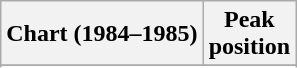<table class="wikitable sortable plainrowheaders" style="text-align:center">
<tr>
<th scope="col">Chart (1984–1985)</th>
<th scope="col">Peak<br>position</th>
</tr>
<tr>
</tr>
<tr>
</tr>
<tr>
</tr>
</table>
